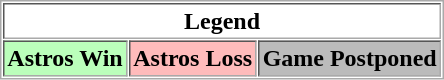<table align="center" border="1" cellpadding="2" cellspacing="1" style="border:1px solid #aaa">
<tr>
<th colspan="3">Legend</th>
</tr>
<tr>
<th style="background:#bfb;">Astros Win</th>
<th style="background:#fbb;">Astros Loss</th>
<th style="background:#bbb;">Game Postponed</th>
</tr>
</table>
